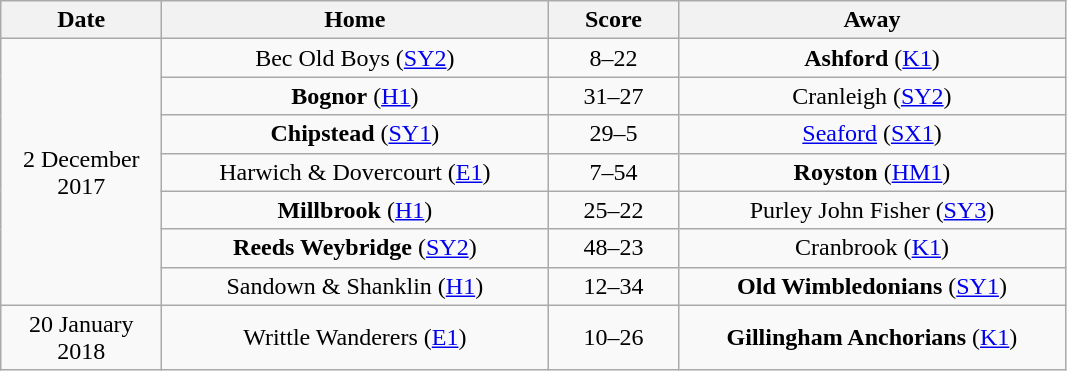<table class="wikitable" style="text-align: center">
<tr>
<th width=100>Date</th>
<th width=250>Home</th>
<th width=80>Score</th>
<th width=250>Away</th>
</tr>
<tr>
<td rowspan=7>2 December 2017</td>
<td>Bec Old Boys (<a href='#'>SY2</a>)</td>
<td>8–22</td>
<td><strong>Ashford</strong> (<a href='#'>K1</a>)</td>
</tr>
<tr>
<td><strong>Bognor</strong> (<a href='#'>H1</a>)</td>
<td>31–27</td>
<td>Cranleigh (<a href='#'>SY2</a>)</td>
</tr>
<tr>
<td><strong>Chipstead</strong> (<a href='#'>SY1</a>)</td>
<td>29–5</td>
<td><a href='#'>Seaford</a> (<a href='#'>SX1</a>)</td>
</tr>
<tr>
<td>Harwich & Dovercourt (<a href='#'>E1</a>)</td>
<td>7–54</td>
<td><strong>Royston</strong> (<a href='#'>HM1</a>)</td>
</tr>
<tr>
<td><strong>Millbrook</strong> (<a href='#'>H1</a>)</td>
<td>25–22</td>
<td>Purley John Fisher (<a href='#'>SY3</a>)</td>
</tr>
<tr>
<td><strong>Reeds Weybridge</strong> (<a href='#'>SY2</a>)</td>
<td>48–23</td>
<td>Cranbrook (<a href='#'>K1</a>)</td>
</tr>
<tr>
<td>Sandown & Shanklin (<a href='#'>H1</a>)</td>
<td>12–34</td>
<td><strong>Old Wimbledonians</strong> (<a href='#'>SY1</a>)</td>
</tr>
<tr>
<td>20 January 2018</td>
<td>Writtle Wanderers (<a href='#'>E1</a>)</td>
<td>10–26</td>
<td><strong>Gillingham Anchorians</strong> (<a href='#'>K1</a>)</td>
</tr>
</table>
